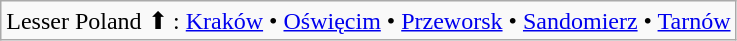<table class="wikitable">
<tr>
<td>Lesser Poland ⬆ : <a href='#'>Kraków</a> • <a href='#'>Oświęcim</a> • <a href='#'>Przeworsk</a> • <a href='#'>Sandomierz</a> • <a href='#'>Tarnów</a></td>
</tr>
</table>
